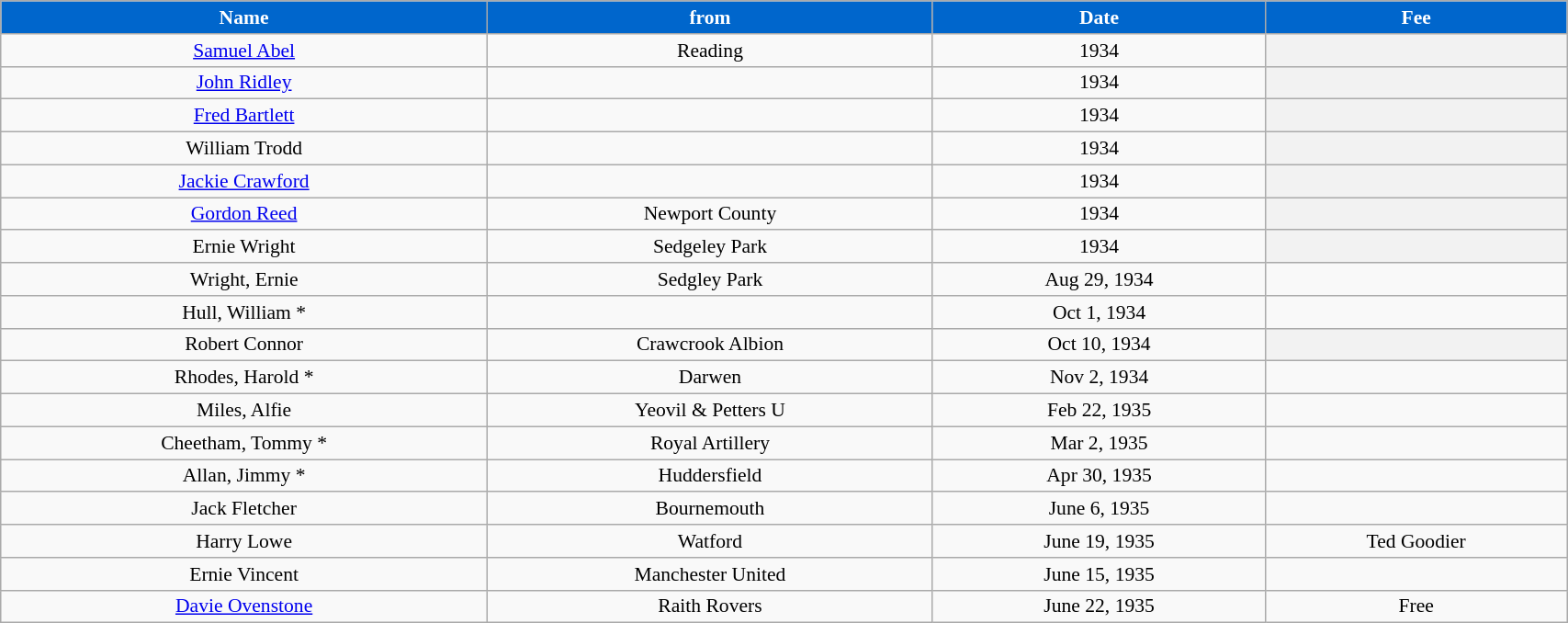<table class="wikitable" style="text-align:center; font-size:90%; width:90%;">
<tr>
<th style="background:#0066CC; color:#FFFFFF; text-align:center;"><strong>Name</strong></th>
<th style="background:#0066CC; color:#FFFFFF; text-align:center;">from</th>
<th style="background:#0066CC; color:#FFFFFF; text-align:center;">Date</th>
<th ! style="background:#0066CC; color:#FFFFFF; text-align:center;">Fee</th>
</tr>
<tr>
<td><a href='#'>Samuel Abel</a></td>
<td>Reading</td>
<td>1934</td>
<th></th>
</tr>
<tr>
<td><a href='#'>John Ridley</a></td>
<td></td>
<td>1934</td>
<th></th>
</tr>
<tr>
<td><a href='#'>Fred Bartlett</a></td>
<td></td>
<td>1934</td>
<th></th>
</tr>
<tr>
<td>William Trodd</td>
<td></td>
<td>1934</td>
<th></th>
</tr>
<tr>
<td><a href='#'>Jackie Crawford</a></td>
<td></td>
<td>1934</td>
<th></th>
</tr>
<tr>
<td><a href='#'>Gordon Reed</a></td>
<td>Newport County</td>
<td>1934</td>
<th></th>
</tr>
<tr>
<td>Ernie Wright</td>
<td>Sedgeley Park</td>
<td>1934</td>
<th></th>
</tr>
<tr>
<td>Wright, Ernie</td>
<td>Sedgley Park</td>
<td>Aug 29, 1934</td>
<td></td>
</tr>
<tr>
<td>Hull, William *</td>
<td></td>
<td>Oct 1, 1934</td>
<td></td>
</tr>
<tr>
<td>Robert Connor</td>
<td>Crawcrook Albion</td>
<td>Oct 10, 1934</td>
<th></th>
</tr>
<tr>
<td>Rhodes, Harold *</td>
<td>Darwen</td>
<td>Nov 2, 1934</td>
<td></td>
</tr>
<tr>
<td>Miles, Alfie</td>
<td>Yeovil & Petters U</td>
<td>Feb 22, 1935</td>
<td></td>
</tr>
<tr>
<td>Cheetham, Tommy *</td>
<td>Royal Artillery</td>
<td>Mar 2, 1935</td>
<td></td>
</tr>
<tr>
<td>Allan, Jimmy *</td>
<td>Huddersfield</td>
<td>Apr 30, 1935</td>
<td></td>
</tr>
<tr>
<td>Jack Fletcher</td>
<td>Bournemouth</td>
<td>June 6, 1935</td>
<td></td>
</tr>
<tr>
<td>Harry Lowe</td>
<td>Watford</td>
<td>June 19, 1935</td>
<td>Ted Goodier</td>
</tr>
<tr>
<td>Ernie Vincent</td>
<td>Manchester United</td>
<td>June 15, 1935</td>
<td></td>
</tr>
<tr>
<td><a href='#'>Davie Ovenstone</a></td>
<td>Raith Rovers</td>
<td>June 22, 1935</td>
<td>Free</td>
</tr>
</table>
